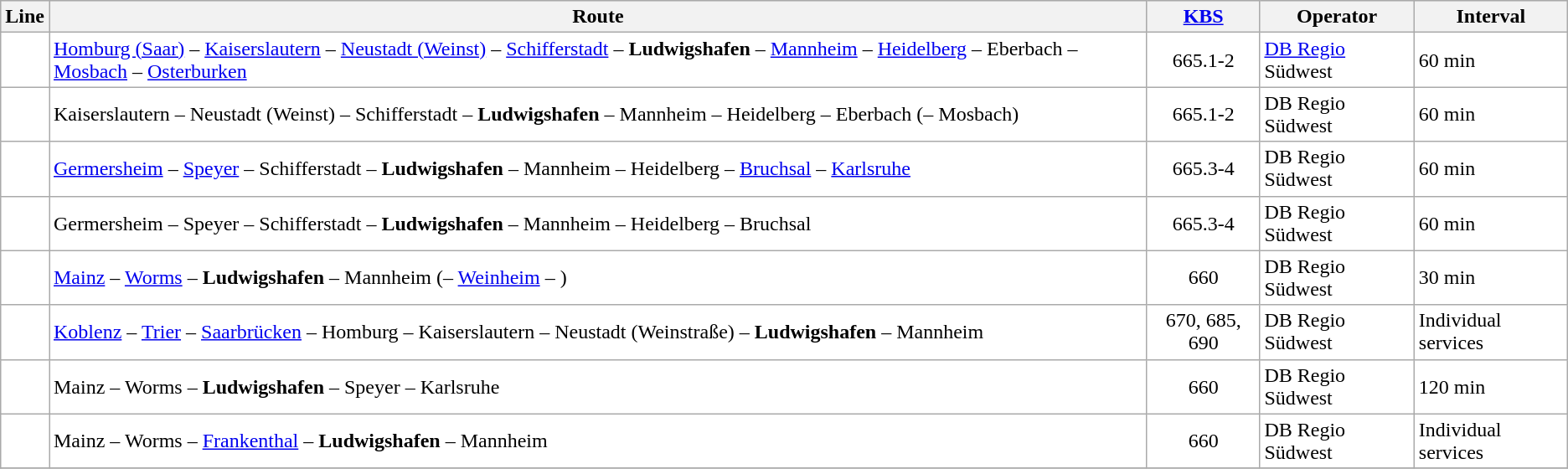<table class="wikitable" style="text-align:left; background-color:white;">
<tr bgcolor="d8d8d8">
<th>Line</th>
<th>Route</th>
<th><a href='#'>KBS</a></th>
<th>Operator</th>
<th>Interval</th>
</tr>
<tr>
<td align="center"></td>
<td><a href='#'>Homburg (Saar)</a> – <a href='#'>Kaiserslautern</a> – <a href='#'>Neustadt (Weinst)</a> – <a href='#'>Schifferstadt</a> – <strong>Ludwigshafen</strong> – <a href='#'>Mannheim</a> – <a href='#'>Heidelberg</a> – Eberbach – <a href='#'>Mosbach</a> – <a href='#'>Osterburken</a></td>
<td align="center">665.1-2</td>
<td><a href='#'>DB Regio</a> Südwest</td>
<td>60 min</td>
</tr>
<tr>
<td align="center"></td>
<td>Kaiserslautern – Neustadt (Weinst) – Schifferstadt – <strong>Ludwigshafen</strong> – Mannheim – Heidelberg – Eberbach (– Mosbach)</td>
<td align="center">665.1-2</td>
<td>DB Regio Südwest</td>
<td>60 min</td>
</tr>
<tr>
<td align="center"></td>
<td><a href='#'>Germersheim</a> – <a href='#'>Speyer</a> – Schifferstadt – <strong>Ludwigshafen</strong> – Mannheim – Heidelberg – <a href='#'>Bruchsal</a> – <a href='#'>Karlsruhe</a></td>
<td align="center">665.3-4</td>
<td>DB Regio Südwest</td>
<td>60 min</td>
</tr>
<tr>
<td align="center"></td>
<td>Germersheim – Speyer – Schifferstadt – <strong>Ludwigshafen</strong> – Mannheim – Heidelberg – Bruchsal</td>
<td align="center">665.3-4</td>
<td>DB Regio Südwest</td>
<td>60 min</td>
</tr>
<tr>
<td align="center"></td>
<td><a href='#'>Mainz</a> – <a href='#'>Worms</a> – <strong>Ludwigshafen</strong> – Mannheim (– <a href='#'>Weinheim</a> – )</td>
<td align="center">660</td>
<td>DB Regio Südwest</td>
<td>30 min</td>
</tr>
<tr>
<td align="center"></td>
<td><a href='#'>Koblenz</a> – <a href='#'>Trier</a> – <a href='#'>Saarbrücken</a> – Homburg – Kaiserslautern – Neustadt (Weinstraße) – <strong>Ludwigshafen</strong> – Mannheim</td>
<td style="text-align:center;">670, 685, 690</td>
<td>DB Regio Südwest</td>
<td>Individual services</td>
</tr>
<tr>
<td align="center"></td>
<td>Mainz – Worms – <strong>Ludwigshafen</strong> – Speyer – Karlsruhe</td>
<td align="center">660</td>
<td>DB Regio Südwest</td>
<td>120 min</td>
</tr>
<tr>
<td style="text-align:center;"></td>
<td>Mainz – Worms – <a href='#'>Frankenthal</a> – <strong>Ludwigshafen</strong> – Mannheim</td>
<td style="text-align:center;">660</td>
<td>DB Regio Südwest</td>
<td>Individual services</td>
</tr>
<tr>
</tr>
</table>
